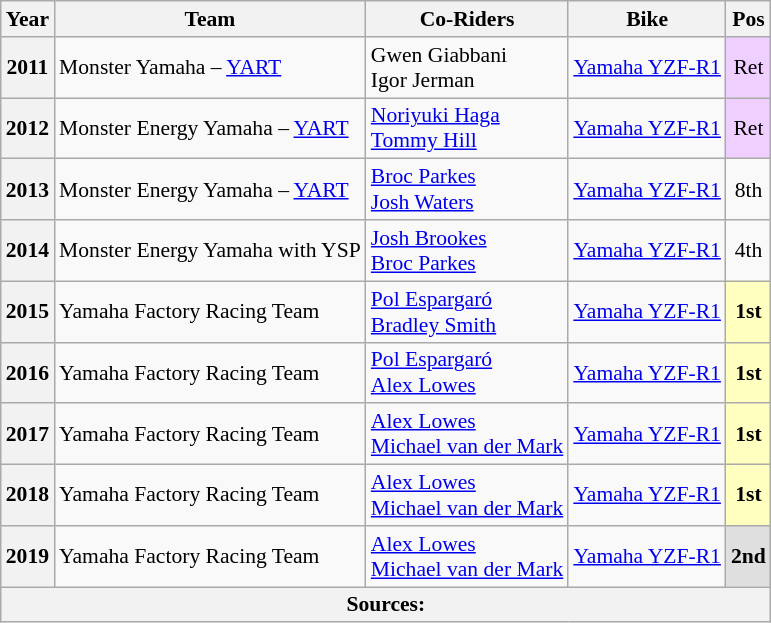<table class="wikitable" style="font-size:90%">
<tr>
<th>Year</th>
<th>Team</th>
<th>Co-Riders</th>
<th>Bike</th>
<th>Pos</th>
</tr>
<tr>
<th>2011</th>
<td> Monster Yamaha – <a href='#'>YART</a></td>
<td> Gwen Giabbani<br> Igor Jerman</td>
<td><a href='#'>Yamaha YZF-R1</a></td>
<td style="background:#efcfff;" align=center>Ret</td>
</tr>
<tr>
<th>2012</th>
<td> Monster Energy Yamaha – <a href='#'>YART</a></td>
<td> <a href='#'>Noriyuki Haga</a><br> <a href='#'>Tommy Hill</a></td>
<td><a href='#'>Yamaha YZF-R1</a></td>
<td style="background:#efcfff;" align=center>Ret</td>
</tr>
<tr>
<th>2013</th>
<td> Monster Energy Yamaha – <a href='#'>YART</a></td>
<td> <a href='#'>Broc Parkes</a><br> <a href='#'>Josh Waters</a></td>
<td><a href='#'>Yamaha YZF-R1</a></td>
<td align=center>8th</td>
</tr>
<tr>
<th>2014</th>
<td> Monster Energy Yamaha with YSP</td>
<td> <a href='#'>Josh Brookes</a><br> <a href='#'>Broc Parkes</a></td>
<td><a href='#'>Yamaha YZF-R1</a></td>
<td align=center>4th</td>
</tr>
<tr>
<th>2015</th>
<td> Yamaha Factory Racing Team</td>
<td> <a href='#'>Pol Espargaró</a><br> <a href='#'>Bradley Smith</a></td>
<td><a href='#'>Yamaha YZF-R1</a></td>
<th style="background:#FFFFBF;">1st</th>
</tr>
<tr>
<th>2016</th>
<td> Yamaha Factory Racing Team</td>
<td> <a href='#'>Pol Espargaró</a><br> <a href='#'>Alex Lowes</a></td>
<td><a href='#'>Yamaha YZF-R1</a></td>
<th style="background:#FFFFBF;">1st</th>
</tr>
<tr>
<th>2017</th>
<td> Yamaha Factory Racing Team</td>
<td> <a href='#'>Alex Lowes</a><br> <a href='#'>Michael van der Mark</a></td>
<td><a href='#'>Yamaha YZF-R1</a></td>
<th style="background:#FFFFBF;">1st</th>
</tr>
<tr>
<th>2018</th>
<td> Yamaha Factory Racing Team</td>
<td> <a href='#'>Alex Lowes</a><br> <a href='#'>Michael van der Mark</a></td>
<td><a href='#'>Yamaha YZF-R1</a></td>
<th style="background:#FFFFBF;">1st</th>
</tr>
<tr>
<th>2019</th>
<td> Yamaha Factory Racing Team</td>
<td> <a href='#'>Alex Lowes</a><br> <a href='#'>Michael van der Mark</a></td>
<td><a href='#'>Yamaha YZF-R1</a></td>
<th style="background:#DFDFDF;">2nd</th>
</tr>
<tr>
<th colspan=5>Sources:</th>
</tr>
</table>
